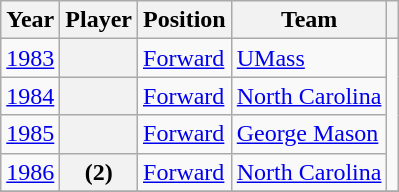<table class="wikitable sortable plainrowheaders">
<tr>
<th>Year</th>
<th>Player</th>
<th>Position</th>
<th>Team</th>
<th class=unsortable></th>
</tr>
<tr>
<td align=center><a href='#'>1983</a></td>
<th scope="row"></th>
<td><a href='#'>Forward</a></td>
<td><a href='#'>UMass</a></td>
<td align=center rowspan=4></td>
</tr>
<tr>
<td align=center><a href='#'>1984</a></td>
<th scope="row"></th>
<td><a href='#'>Forward</a></td>
<td><a href='#'>North Carolina</a></td>
</tr>
<tr>
<td align=center><a href='#'>1985</a></td>
<th scope="row"></th>
<td><a href='#'>Forward</a></td>
<td><a href='#'>George Mason</a></td>
</tr>
<tr>
<td align=center><a href='#'>1986</a></td>
<th scope="row"> (2)</th>
<td><a href='#'>Forward</a></td>
<td><a href='#'>North Carolina</a></td>
</tr>
<tr>
</tr>
</table>
